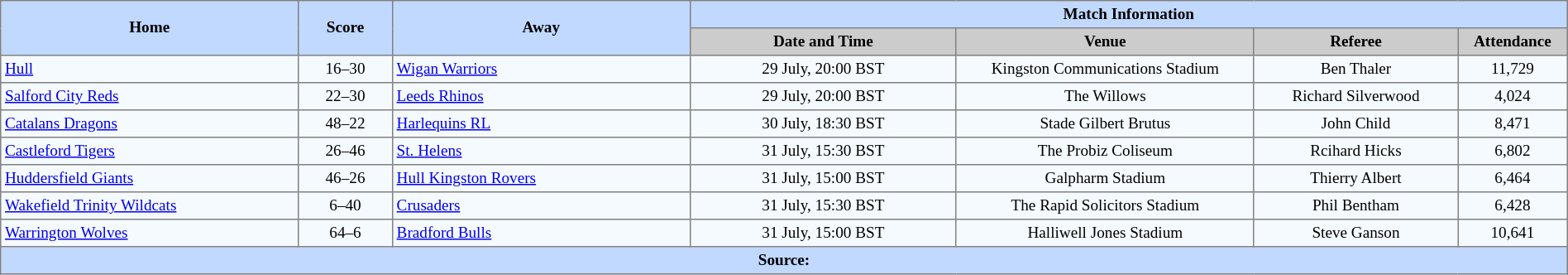<table border="1" cellpadding="3" cellspacing="0" style="border-collapse:collapse; font-size:80%; text-align:center; width:100%;">
<tr style="background:#c1d8ff;">
<th rowspan="2" style="width:19%;">Home</th>
<th rowspan="2" style="width:6%;">Score</th>
<th rowspan="2" style="width:19%;">Away</th>
<th colspan=6>Match Information</th>
</tr>
<tr style="background:#ccc;">
<th width=17%>Date and Time</th>
<th width=19%>Venue</th>
<th width=13%>Referee</th>
<th width=7%>Attendance</th>
</tr>
<tr style="background:#f5faff;">
<td align=left> <a href='#'>Hull</a></td>
<td>16–30</td>
<td align=left> <a href='#'>Wigan Warriors</a></td>
<td>29 July, 20:00 BST</td>
<td>Kingston Communications Stadium</td>
<td>Ben Thaler</td>
<td>11,729</td>
</tr>
<tr style="background:#f5faff;">
<td align=left> <a href='#'>Salford City Reds</a></td>
<td>22–30</td>
<td align=left> <a href='#'>Leeds Rhinos</a></td>
<td>29 July, 20:00 BST</td>
<td>The Willows</td>
<td>Richard Silverwood</td>
<td>4,024</td>
</tr>
<tr style="background:#f5faff;">
<td align=left> <a href='#'>Catalans Dragons</a></td>
<td>48–22</td>
<td align=left> <a href='#'>Harlequins RL</a></td>
<td>30 July, 18:30 BST</td>
<td>Stade Gilbert Brutus</td>
<td>John Child</td>
<td>8,471</td>
</tr>
<tr style="background:#f5faff;">
<td align=left> <a href='#'>Castleford Tigers</a></td>
<td>26–46</td>
<td align=left> <a href='#'>St. Helens</a></td>
<td>31 July, 15:30 BST</td>
<td>The Probiz Coliseum</td>
<td>Rcihard Hicks</td>
<td>6,802</td>
</tr>
<tr style="background:#f5faff;">
<td align=left> <a href='#'>Huddersfield Giants</a></td>
<td>46–26</td>
<td align=left> <a href='#'>Hull Kingston Rovers</a></td>
<td>31 July, 15:00 BST</td>
<td>Galpharm Stadium</td>
<td>Thierry Albert</td>
<td>6,464</td>
</tr>
<tr style="background:#f5faff;">
<td align=left> <a href='#'>Wakefield Trinity Wildcats</a></td>
<td>6–40</td>
<td align=left> <a href='#'>Crusaders</a></td>
<td>31 July, 15:30 BST</td>
<td>The Rapid Solicitors Stadium</td>
<td>Phil Bentham</td>
<td>6,428</td>
</tr>
<tr style="background:#f5faff;">
<td align=left> <a href='#'>Warrington Wolves</a></td>
<td>64–6</td>
<td align=left> <a href='#'>Bradford Bulls</a></td>
<td>31 July, 15:00 BST</td>
<td>Halliwell Jones Stadium</td>
<td>Steve Ganson</td>
<td>10,641</td>
</tr>
<tr style="background:#c1d8ff;">
<th colspan=12>Source:</th>
</tr>
</table>
